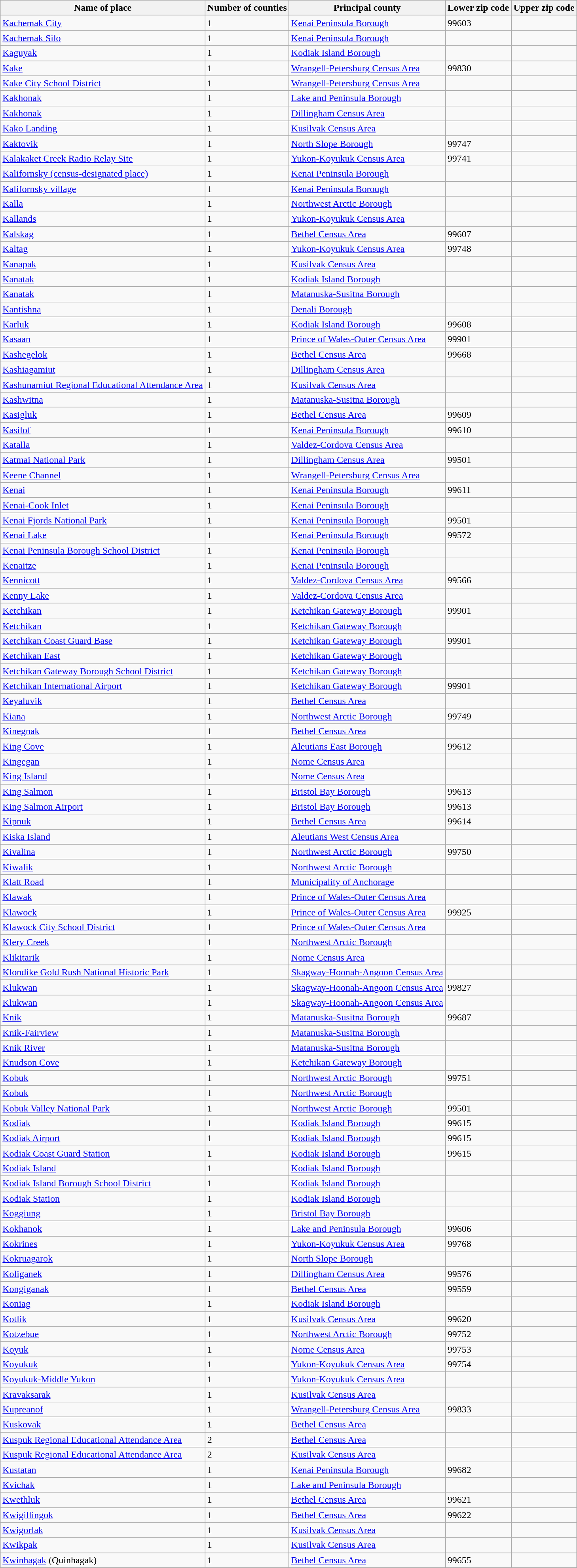<table class="wikitable">
<tr>
<th>Name of place</th>
<th>Number of counties</th>
<th>Principal county</th>
<th>Lower zip code</th>
<th>Upper zip code</th>
</tr>
<tr --->
<td><a href='#'>Kachemak City</a></td>
<td>1</td>
<td><a href='#'>Kenai Peninsula Borough</a></td>
<td>99603</td>
<td> </td>
</tr>
<tr --->
<td><a href='#'>Kachemak Silo</a></td>
<td>1</td>
<td><a href='#'>Kenai Peninsula Borough</a></td>
<td> </td>
<td> </td>
</tr>
<tr --->
<td><a href='#'>Kaguyak</a></td>
<td>1</td>
<td><a href='#'>Kodiak Island Borough</a></td>
<td> </td>
<td> </td>
</tr>
<tr --->
<td><a href='#'>Kake</a></td>
<td>1</td>
<td><a href='#'>Wrangell-Petersburg Census Area</a></td>
<td>99830</td>
<td> </td>
</tr>
<tr --->
<td><a href='#'>Kake City School District</a></td>
<td>1</td>
<td><a href='#'>Wrangell-Petersburg Census Area</a></td>
<td> </td>
<td> </td>
</tr>
<tr --->
<td><a href='#'>Kakhonak</a></td>
<td>1</td>
<td><a href='#'>Lake and Peninsula Borough</a></td>
<td> </td>
<td> </td>
</tr>
<tr --->
<td><a href='#'>Kakhonak</a></td>
<td>1</td>
<td><a href='#'>Dillingham Census Area</a></td>
<td> </td>
<td> </td>
</tr>
<tr --->
<td><a href='#'>Kako Landing</a></td>
<td>1</td>
<td><a href='#'>Kusilvak Census Area</a></td>
<td> </td>
<td> </td>
</tr>
<tr --->
<td><a href='#'>Kaktovik</a></td>
<td>1</td>
<td><a href='#'>North Slope Borough</a></td>
<td>99747</td>
<td> </td>
</tr>
<tr --->
<td><a href='#'>Kalakaket Creek Radio Relay Site</a></td>
<td>1</td>
<td><a href='#'>Yukon-Koyukuk Census Area</a></td>
<td>99741</td>
<td> </td>
</tr>
<tr --->
<td><a href='#'>Kalifornsky (census-designated place)</a></td>
<td>1</td>
<td><a href='#'>Kenai Peninsula Borough</a></td>
<td> </td>
<td> </td>
</tr>
<tr --->
<td><a href='#'>Kalifornsky village</a></td>
<td>1</td>
<td><a href='#'>Kenai Peninsula Borough</a></td>
<td> </td>
<td> </td>
</tr>
<tr --->
<td><a href='#'>Kalla</a></td>
<td>1</td>
<td><a href='#'>Northwest Arctic Borough</a></td>
<td> </td>
<td> </td>
</tr>
<tr --->
<td><a href='#'>Kallands</a></td>
<td>1</td>
<td><a href='#'>Yukon-Koyukuk Census Area</a></td>
<td> </td>
<td> </td>
</tr>
<tr --->
<td><a href='#'>Kalskag</a></td>
<td>1</td>
<td><a href='#'>Bethel Census Area</a></td>
<td>99607</td>
<td> </td>
</tr>
<tr --->
<td><a href='#'>Kaltag</a></td>
<td>1</td>
<td><a href='#'>Yukon-Koyukuk Census Area</a></td>
<td>99748</td>
<td> </td>
</tr>
<tr --->
<td><a href='#'>Kanapak</a></td>
<td>1</td>
<td><a href='#'>Kusilvak Census Area</a></td>
<td> </td>
<td> </td>
</tr>
<tr --->
<td><a href='#'>Kanatak</a></td>
<td>1</td>
<td><a href='#'>Kodiak Island Borough</a></td>
<td> </td>
<td> </td>
</tr>
<tr --->
<td><a href='#'>Kanatak</a></td>
<td>1</td>
<td><a href='#'>Matanuska-Susitna Borough</a></td>
<td> </td>
<td> </td>
</tr>
<tr --->
<td><a href='#'>Kantishna</a></td>
<td>1</td>
<td><a href='#'>Denali Borough</a></td>
<td> </td>
<td> </td>
</tr>
<tr --->
<td><a href='#'>Karluk</a></td>
<td>1</td>
<td><a href='#'>Kodiak Island Borough</a></td>
<td>99608</td>
<td> </td>
</tr>
<tr --->
<td><a href='#'>Kasaan</a></td>
<td>1</td>
<td><a href='#'>Prince of Wales-Outer Census Area</a></td>
<td>99901</td>
<td> </td>
</tr>
<tr --->
<td><a href='#'>Kashegelok</a></td>
<td>1</td>
<td><a href='#'>Bethel Census Area</a></td>
<td>99668</td>
<td> </td>
</tr>
<tr --->
<td><a href='#'>Kashiagamiut</a></td>
<td>1</td>
<td><a href='#'>Dillingham Census Area</a></td>
<td> </td>
<td> </td>
</tr>
<tr --->
<td><a href='#'>Kashunamiut Regional Educational Attendance Area</a></td>
<td>1</td>
<td><a href='#'>Kusilvak Census Area</a></td>
<td> </td>
<td> </td>
</tr>
<tr --->
<td><a href='#'>Kashwitna</a></td>
<td>1</td>
<td><a href='#'>Matanuska-Susitna Borough</a></td>
<td> </td>
<td> </td>
</tr>
<tr --->
<td><a href='#'>Kasigluk</a></td>
<td>1</td>
<td><a href='#'>Bethel Census Area</a></td>
<td>99609</td>
<td> </td>
</tr>
<tr --->
<td><a href='#'>Kasilof</a></td>
<td>1</td>
<td><a href='#'>Kenai Peninsula Borough</a></td>
<td>99610</td>
<td> </td>
</tr>
<tr --->
<td><a href='#'>Katalla</a></td>
<td>1</td>
<td><a href='#'>Valdez-Cordova Census Area</a></td>
<td> </td>
<td> </td>
</tr>
<tr --->
<td><a href='#'>Katmai National Park</a></td>
<td>1</td>
<td><a href='#'>Dillingham Census Area</a></td>
<td>99501</td>
<td> </td>
</tr>
<tr --->
<td><a href='#'>Keene Channel</a></td>
<td>1</td>
<td><a href='#'>Wrangell-Petersburg Census Area</a></td>
<td> </td>
<td> </td>
</tr>
<tr --->
<td><a href='#'>Kenai</a></td>
<td>1</td>
<td><a href='#'>Kenai Peninsula Borough</a></td>
<td>99611</td>
<td> </td>
</tr>
<tr --->
<td><a href='#'>Kenai-Cook Inlet</a></td>
<td>1</td>
<td><a href='#'>Kenai Peninsula Borough</a></td>
<td> </td>
<td> </td>
</tr>
<tr --->
<td><a href='#'>Kenai Fjords National Park</a></td>
<td>1</td>
<td><a href='#'>Kenai Peninsula Borough</a></td>
<td>99501</td>
<td> </td>
</tr>
<tr --->
<td><a href='#'>Kenai Lake</a></td>
<td>1</td>
<td><a href='#'>Kenai Peninsula Borough</a></td>
<td>99572</td>
<td> </td>
</tr>
<tr --->
<td><a href='#'>Kenai Peninsula Borough School District</a></td>
<td>1</td>
<td><a href='#'>Kenai Peninsula Borough</a></td>
<td> </td>
<td> </td>
</tr>
<tr --->
<td><a href='#'>Kenaitze</a></td>
<td>1</td>
<td><a href='#'>Kenai Peninsula Borough</a></td>
<td> </td>
<td> </td>
</tr>
<tr --->
<td><a href='#'>Kennicott</a></td>
<td>1</td>
<td><a href='#'>Valdez-Cordova Census Area</a></td>
<td>99566</td>
<td> </td>
</tr>
<tr --->
<td><a href='#'>Kenny Lake</a></td>
<td>1</td>
<td><a href='#'>Valdez-Cordova Census Area</a></td>
<td> </td>
<td> </td>
</tr>
<tr --->
<td><a href='#'>Ketchikan</a></td>
<td>1</td>
<td><a href='#'>Ketchikan Gateway Borough</a></td>
<td>99901</td>
<td> </td>
</tr>
<tr --->
<td><a href='#'>Ketchikan</a></td>
<td>1</td>
<td><a href='#'>Ketchikan Gateway Borough</a></td>
<td> </td>
<td> </td>
</tr>
<tr --->
<td><a href='#'>Ketchikan Coast Guard Base</a></td>
<td>1</td>
<td><a href='#'>Ketchikan Gateway Borough</a></td>
<td>99901</td>
<td> </td>
</tr>
<tr --->
<td><a href='#'>Ketchikan East</a></td>
<td>1</td>
<td><a href='#'>Ketchikan Gateway Borough</a></td>
<td> </td>
<td> </td>
</tr>
<tr --->
<td><a href='#'>Ketchikan Gateway Borough School District</a></td>
<td>1</td>
<td><a href='#'>Ketchikan Gateway Borough</a></td>
<td> </td>
<td> </td>
</tr>
<tr --->
<td><a href='#'>Ketchikan International Airport</a></td>
<td>1</td>
<td><a href='#'>Ketchikan Gateway Borough</a></td>
<td>99901</td>
<td> </td>
</tr>
<tr --->
<td><a href='#'>Keyaluvik</a></td>
<td>1</td>
<td><a href='#'>Bethel Census Area</a></td>
<td> </td>
<td> </td>
</tr>
<tr --->
<td><a href='#'>Kiana</a></td>
<td>1</td>
<td><a href='#'>Northwest Arctic Borough</a></td>
<td>99749</td>
<td> </td>
</tr>
<tr --->
<td><a href='#'>Kinegnak</a></td>
<td>1</td>
<td><a href='#'>Bethel Census Area</a></td>
<td> </td>
<td> </td>
</tr>
<tr --->
<td><a href='#'>King Cove</a></td>
<td>1</td>
<td><a href='#'>Aleutians East Borough</a></td>
<td>99612</td>
<td> </td>
</tr>
<tr --->
<td><a href='#'>Kingegan</a></td>
<td>1</td>
<td><a href='#'>Nome Census Area</a></td>
<td> </td>
<td> </td>
</tr>
<tr --->
<td><a href='#'>King Island</a></td>
<td>1</td>
<td><a href='#'>Nome Census Area</a></td>
<td> </td>
<td> </td>
</tr>
<tr --->
<td><a href='#'>King Salmon</a></td>
<td>1</td>
<td><a href='#'>Bristol Bay Borough</a></td>
<td>99613</td>
<td> </td>
</tr>
<tr --->
<td><a href='#'>King Salmon Airport</a></td>
<td>1</td>
<td><a href='#'>Bristol Bay Borough</a></td>
<td>99613</td>
<td> </td>
</tr>
<tr --->
<td><a href='#'>Kipnuk</a></td>
<td>1</td>
<td><a href='#'>Bethel Census Area</a></td>
<td>99614</td>
<td> </td>
</tr>
<tr --->
<td><a href='#'>Kiska Island</a></td>
<td>1</td>
<td><a href='#'>Aleutians West Census Area</a></td>
<td> </td>
<td> </td>
</tr>
<tr --->
<td><a href='#'>Kivalina</a></td>
<td>1</td>
<td><a href='#'>Northwest Arctic Borough</a></td>
<td>99750</td>
<td> </td>
</tr>
<tr --->
<td><a href='#'>Kiwalik</a></td>
<td>1</td>
<td><a href='#'>Northwest Arctic Borough</a></td>
<td> </td>
<td> </td>
</tr>
<tr --->
<td><a href='#'>Klatt Road</a></td>
<td>1</td>
<td><a href='#'>Municipality of Anchorage</a></td>
<td> </td>
<td> </td>
</tr>
<tr --->
<td><a href='#'>Klawak</a></td>
<td>1</td>
<td><a href='#'>Prince of Wales-Outer Census Area</a></td>
<td> </td>
<td> </td>
</tr>
<tr --->
<td><a href='#'>Klawock</a></td>
<td>1</td>
<td><a href='#'>Prince of Wales-Outer Census Area</a></td>
<td>99925</td>
<td> </td>
</tr>
<tr --->
<td><a href='#'>Klawock City School District</a></td>
<td>1</td>
<td><a href='#'>Prince of Wales-Outer Census Area</a></td>
<td> </td>
<td> </td>
</tr>
<tr --->
<td><a href='#'>Klery Creek</a></td>
<td>1</td>
<td><a href='#'>Northwest Arctic Borough</a></td>
<td> </td>
<td> </td>
</tr>
<tr --->
<td><a href='#'>Klikitarik</a></td>
<td>1</td>
<td><a href='#'>Nome Census Area</a></td>
<td> </td>
<td> </td>
</tr>
<tr --->
<td><a href='#'>Klondike Gold Rush National Historic Park</a></td>
<td>1</td>
<td><a href='#'>Skagway-Hoonah-Angoon Census Area</a></td>
<td> </td>
<td> </td>
</tr>
<tr --->
<td><a href='#'>Klukwan</a></td>
<td>1</td>
<td><a href='#'>Skagway-Hoonah-Angoon Census Area</a></td>
<td>99827</td>
<td> </td>
</tr>
<tr --->
<td><a href='#'>Klukwan</a></td>
<td>1</td>
<td><a href='#'>Skagway-Hoonah-Angoon Census Area</a></td>
<td> </td>
<td> </td>
</tr>
<tr --->
<td><a href='#'>Knik</a></td>
<td>1</td>
<td><a href='#'>Matanuska-Susitna Borough</a></td>
<td>99687</td>
<td> </td>
</tr>
<tr --->
<td><a href='#'>Knik-Fairview</a></td>
<td>1</td>
<td><a href='#'>Matanuska-Susitna Borough</a></td>
<td> </td>
<td> </td>
</tr>
<tr --->
<td><a href='#'>Knik River</a></td>
<td>1</td>
<td><a href='#'>Matanuska-Susitna Borough</a></td>
<td> </td>
<td> </td>
</tr>
<tr --->
<td><a href='#'>Knudson Cove</a></td>
<td>1</td>
<td><a href='#'>Ketchikan Gateway Borough</a></td>
<td> </td>
<td> </td>
</tr>
<tr --->
<td><a href='#'>Kobuk</a></td>
<td>1</td>
<td><a href='#'>Northwest Arctic Borough</a></td>
<td>99751</td>
<td> </td>
</tr>
<tr --->
<td><a href='#'>Kobuk</a></td>
<td>1</td>
<td><a href='#'>Northwest Arctic Borough</a></td>
<td> </td>
<td> </td>
</tr>
<tr --->
<td><a href='#'>Kobuk Valley National Park</a></td>
<td>1</td>
<td><a href='#'>Northwest Arctic Borough</a></td>
<td>99501</td>
<td> </td>
</tr>
<tr --->
<td><a href='#'>Kodiak</a></td>
<td>1</td>
<td><a href='#'>Kodiak Island Borough</a></td>
<td>99615</td>
<td> </td>
</tr>
<tr --->
<td><a href='#'>Kodiak Airport</a></td>
<td>1</td>
<td><a href='#'>Kodiak Island Borough</a></td>
<td>99615</td>
<td> </td>
</tr>
<tr --->
<td><a href='#'>Kodiak Coast Guard Station</a></td>
<td>1</td>
<td><a href='#'>Kodiak Island Borough</a></td>
<td>99615</td>
<td> </td>
</tr>
<tr --->
<td><a href='#'>Kodiak Island</a></td>
<td>1</td>
<td><a href='#'>Kodiak Island Borough</a></td>
<td> </td>
<td> </td>
</tr>
<tr --->
<td><a href='#'>Kodiak Island Borough School District</a></td>
<td>1</td>
<td><a href='#'>Kodiak Island Borough</a></td>
<td> </td>
<td> </td>
</tr>
<tr --->
<td><a href='#'>Kodiak Station</a></td>
<td>1</td>
<td><a href='#'>Kodiak Island Borough</a></td>
<td> </td>
<td> </td>
</tr>
<tr --->
<td><a href='#'>Koggiung</a></td>
<td>1</td>
<td><a href='#'>Bristol Bay Borough</a></td>
<td> </td>
<td> </td>
</tr>
<tr --->
<td><a href='#'>Kokhanok</a></td>
<td>1</td>
<td><a href='#'>Lake and Peninsula Borough</a></td>
<td>99606</td>
<td> </td>
</tr>
<tr --->
<td><a href='#'>Kokrines</a></td>
<td>1</td>
<td><a href='#'>Yukon-Koyukuk Census Area</a></td>
<td>99768</td>
<td> </td>
</tr>
<tr --->
<td><a href='#'>Kokruagarok</a></td>
<td>1</td>
<td><a href='#'>North Slope Borough</a></td>
<td> </td>
<td> </td>
</tr>
<tr --->
<td><a href='#'>Koliganek</a></td>
<td>1</td>
<td><a href='#'>Dillingham Census Area</a></td>
<td>99576</td>
<td> </td>
</tr>
<tr --->
<td><a href='#'>Kongiganak</a></td>
<td>1</td>
<td><a href='#'>Bethel Census Area</a></td>
<td>99559</td>
<td> </td>
</tr>
<tr --->
<td><a href='#'>Koniag</a></td>
<td>1</td>
<td><a href='#'>Kodiak Island Borough</a></td>
<td> </td>
<td> </td>
</tr>
<tr --->
<td><a href='#'>Kotlik</a></td>
<td>1</td>
<td><a href='#'>Kusilvak Census Area</a></td>
<td>99620</td>
<td> </td>
</tr>
<tr --->
<td><a href='#'>Kotzebue</a></td>
<td>1</td>
<td><a href='#'>Northwest Arctic Borough</a></td>
<td>99752</td>
<td> </td>
</tr>
<tr --->
<td><a href='#'>Koyuk</a></td>
<td>1</td>
<td><a href='#'>Nome Census Area</a></td>
<td>99753</td>
<td> </td>
</tr>
<tr --->
<td><a href='#'>Koyukuk</a></td>
<td>1</td>
<td><a href='#'>Yukon-Koyukuk Census Area</a></td>
<td>99754</td>
<td> </td>
</tr>
<tr --->
<td><a href='#'>Koyukuk-Middle Yukon</a></td>
<td>1</td>
<td><a href='#'>Yukon-Koyukuk Census Area</a></td>
<td> </td>
<td> </td>
</tr>
<tr --->
<td><a href='#'>Kravaksarak</a></td>
<td>1</td>
<td><a href='#'>Kusilvak Census Area</a></td>
<td> </td>
<td> </td>
</tr>
<tr --->
<td><a href='#'>Kupreanof</a></td>
<td>1</td>
<td><a href='#'>Wrangell-Petersburg Census Area</a></td>
<td>99833</td>
<td> </td>
</tr>
<tr --->
<td><a href='#'>Kuskovak</a></td>
<td>1</td>
<td><a href='#'>Bethel Census Area</a></td>
<td> </td>
<td> </td>
</tr>
<tr --->
<td><a href='#'>Kuspuk Regional Educational Attendance Area</a></td>
<td>2</td>
<td><a href='#'>Bethel Census Area</a></td>
<td> </td>
<td> </td>
</tr>
<tr --->
<td><a href='#'>Kuspuk Regional Educational Attendance Area</a></td>
<td>2</td>
<td><a href='#'>Kusilvak Census Area</a></td>
<td> </td>
<td> </td>
</tr>
<tr --->
<td><a href='#'>Kustatan</a></td>
<td>1</td>
<td><a href='#'>Kenai Peninsula Borough</a></td>
<td>99682</td>
<td> </td>
</tr>
<tr --->
<td><a href='#'>Kvichak</a></td>
<td>1</td>
<td><a href='#'>Lake and Peninsula Borough</a></td>
<td> </td>
<td> </td>
</tr>
<tr --->
<td><a href='#'>Kwethluk</a></td>
<td>1</td>
<td><a href='#'>Bethel Census Area</a></td>
<td>99621</td>
<td> </td>
</tr>
<tr --->
<td><a href='#'>Kwigillingok</a></td>
<td>1</td>
<td><a href='#'>Bethel Census Area</a></td>
<td>99622</td>
<td> </td>
</tr>
<tr --->
<td><a href='#'>Kwigorlak</a></td>
<td>1</td>
<td><a href='#'>Kusilvak Census Area</a></td>
<td> </td>
<td> </td>
</tr>
<tr --->
<td><a href='#'>Kwikpak</a></td>
<td>1</td>
<td><a href='#'>Kusilvak Census Area</a></td>
<td> </td>
<td> </td>
</tr>
<tr --->
<td><a href='#'>Kwinhagak</a> (Quinhagak)</td>
<td>1</td>
<td><a href='#'>Bethel Census Area</a></td>
<td>99655</td>
<td> </td>
</tr>
<tr --->
</tr>
</table>
